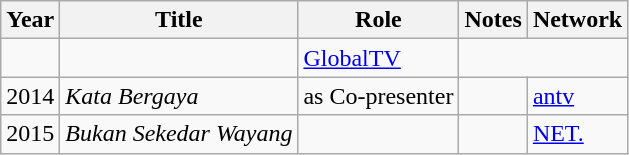<table class="wikitable">
<tr>
<th>Year</th>
<th>Title</th>
<th>Role</th>
<th>Notes</th>
<th>Network</th>
</tr>
<tr>
<td></td>
<td></td>
<td><a href='#'>GlobalTV</a></td>
</tr>
<tr>
<td>2014</td>
<td><em>Kata Bergaya</em></td>
<td>as Co-presenter</td>
<td></td>
<td><a href='#'>antv</a></td>
</tr>
<tr>
<td>2015</td>
<td><em>Bukan Sekedar Wayang</em></td>
<td></td>
<td></td>
<td><a href='#'>NET.</a></td>
</tr>
</table>
